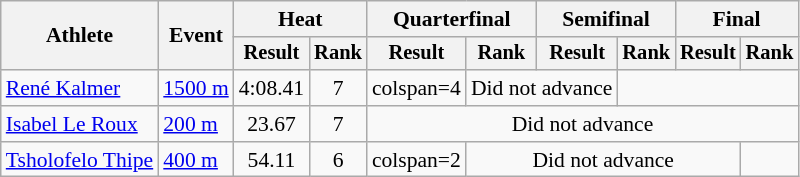<table class=wikitable style="font-size:90%">
<tr>
<th rowspan="2">Athlete</th>
<th rowspan="2">Event</th>
<th colspan="2">Heat</th>
<th colspan="2">Quarterfinal</th>
<th colspan="2">Semifinal</th>
<th colspan="2">Final</th>
</tr>
<tr style="font-size:95%">
<th>Result</th>
<th>Rank</th>
<th>Result</th>
<th>Rank</th>
<th>Result</th>
<th>Rank</th>
<th>Result</th>
<th>Rank</th>
</tr>
<tr align=center>
<td align=left><a href='#'>René Kalmer</a></td>
<td align=left><a href='#'>1500 m</a></td>
<td>4:08.41</td>
<td>7</td>
<td>colspan=4 </td>
<td colspan=2>Did not advance</td>
</tr>
<tr align=center>
<td align=left><a href='#'>Isabel Le Roux</a></td>
<td align=left><a href='#'>200 m</a></td>
<td>23.67</td>
<td>7</td>
<td colspan=6>Did not advance</td>
</tr>
<tr align=center>
<td align=left><a href='#'>Tsholofelo Thipe</a></td>
<td align=left><a href='#'>400 m</a></td>
<td>54.11</td>
<td>6</td>
<td>colspan=2 </td>
<td colspan=4>Did not advance</td>
</tr>
</table>
